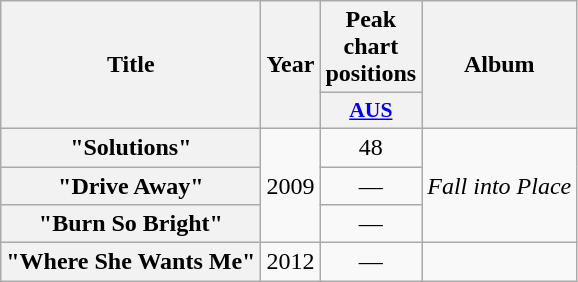<table class="wikitable plainrowheaders" style="text-align:center;">
<tr>
<th scope="col" rowspan="2">Title</th>
<th scope="col" rowspan="2">Year</th>
<th scope="col" colspan="1">Peak chart positions</th>
<th scope="col" rowspan="2">Album</th>
</tr>
<tr>
<th scope="col" style="width:3em;font-size:90%;"><a href='#'>AUS</a><br></th>
</tr>
<tr>
<th scope="row">"Solutions"</th>
<td rowspan="3">2009</td>
<td>48</td>
<td rowspan="3"><em>Fall into Place</em></td>
</tr>
<tr>
<th scope="row">"Drive Away"</th>
<td>—</td>
</tr>
<tr>
<th scope="row">"Burn So Bright"</th>
<td>—</td>
</tr>
<tr>
<th scope="row">"Where She Wants Me"</th>
<td>2012</td>
<td>—</td>
<td></td>
</tr>
</table>
